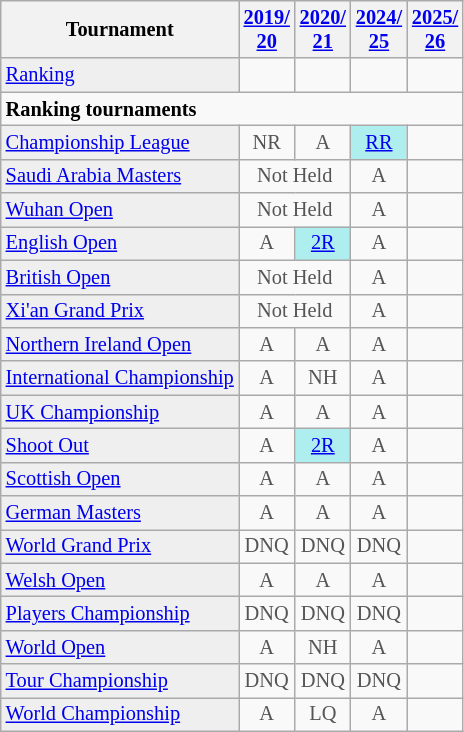<table class="wikitable" style="font-size:85%;">
<tr>
<th>Tournament</th>
<th><a href='#'>2019/<br>20</a></th>
<th><a href='#'>2020/<br>21</a></th>
<th><a href='#'>2024/<br>25</a></th>
<th><a href='#'>2025/<br>26</a></th>
</tr>
<tr>
<td style="background:#EFEFEF;"><a href='#'>Ranking</a></td>
<td align="center"></td>
<td align="center"></td>
<td align="center"></td>
<td align="center"></td>
</tr>
<tr>
<td colspan="10"><strong>Ranking tournaments</strong></td>
</tr>
<tr>
<td style="background:#EFEFEF;"><a href='#'>Championship League</a></td>
<td align="center" style="color:#555555;">NR</td>
<td align="center" style="color:#555555;">A</td>
<td align="center" style="background:#afeeee;"><a href='#'>RR</a></td>
</tr>
<tr>
<td style="background:#EFEFEF;"><a href='#'>Saudi Arabia Masters</a></td>
<td align="center" colspan="2" style="color:#555555;">Not Held</td>
<td align="center" style="color:#555555;">A</td>
<td></td>
</tr>
<tr>
<td style="background:#EFEFEF;"><a href='#'>Wuhan Open</a></td>
<td align="center" colspan="2" style="color:#555555;">Not Held</td>
<td align="center" style="color:#555555;">A</td>
<td></td>
</tr>
<tr>
<td style="background:#EFEFEF;"><a href='#'>English Open</a></td>
<td align="center" style="color:#555555;">A</td>
<td align="center" style="background:#afeeee;"><a href='#'>2R</a></td>
<td align="center" style="color:#555555;">A</td>
<td></td>
</tr>
<tr>
<td style="background:#EFEFEF;"><a href='#'>British Open</a></td>
<td align="center" colspan="2" style="color:#555555;">Not Held</td>
<td align="center" style="color:#555555;">A</td>
<td></td>
</tr>
<tr>
<td style="background:#EFEFEF;"><a href='#'>Xi'an Grand Prix</a></td>
<td align="center" colspan="2" style="color:#555555;">Not Held</td>
<td align="center" style="color:#555555;">A</td>
<td></td>
</tr>
<tr>
<td style="background:#EFEFEF;"><a href='#'>Northern Ireland Open</a></td>
<td align="center" style="color:#555555;">A</td>
<td align="center" style="color:#555555;">A</td>
<td align="center" style="color:#555555;">A</td>
<td></td>
</tr>
<tr>
<td style="background:#EFEFEF;"><a href='#'>International Championship</a></td>
<td align="center" style="color:#555555;">A</td>
<td align="center" style="color:#555555;">NH</td>
<td align="center" style="color:#555555;">A</td>
<td></td>
</tr>
<tr>
<td style="background:#EFEFEF;"><a href='#'>UK Championship</a></td>
<td align="center" style="color:#555555;">A</td>
<td align="center" style="color:#555555;">A</td>
<td align="center" style="color:#555555;">A</td>
<td></td>
</tr>
<tr>
<td style="background:#EFEFEF;"><a href='#'>Shoot Out</a></td>
<td align="center" style="color:#555555;">A</td>
<td align="center" style="background:#afeeee;"><a href='#'>2R</a></td>
<td align="center" style="color:#555555;">A</td>
<td></td>
</tr>
<tr>
<td style="background:#EFEFEF;"><a href='#'>Scottish Open</a></td>
<td align="center" style="color:#555555;">A</td>
<td align="center" style="color:#555555;">A</td>
<td align="center" style="color:#555555;">A</td>
<td></td>
</tr>
<tr>
<td style="background:#EFEFEF;"><a href='#'>German Masters</a></td>
<td align="center" style="color:#555555;">A</td>
<td align="center" style="color:#555555;">A</td>
<td align="center" style="color:#555555;">A</td>
<td></td>
</tr>
<tr>
<td style="background:#EFEFEF;"><a href='#'>World Grand Prix</a></td>
<td align="center" style="color:#555555;">DNQ</td>
<td align="center" style="color:#555555;">DNQ</td>
<td align="center" style="color:#555555;">DNQ</td>
<td></td>
</tr>
<tr>
<td style="background:#EFEFEF;"><a href='#'>Welsh Open</a></td>
<td align="center" style="color:#555555;">A</td>
<td align="center" style="color:#555555;">A</td>
<td align="center" style="color:#555555;">A</td>
<td></td>
</tr>
<tr>
<td style="background:#EFEFEF;"><a href='#'>Players Championship</a></td>
<td align="center" style="color:#555555;">DNQ</td>
<td align="center" style="color:#555555;">DNQ</td>
<td align="center" style="color:#555555;">DNQ</td>
<td></td>
</tr>
<tr>
<td style="background:#EFEFEF;"><a href='#'>World Open</a></td>
<td align="center" style="color:#555555;">A</td>
<td align="center" style="color:#555555;">NH</td>
<td align="center" style="color:#555555;">A</td>
<td></td>
</tr>
<tr>
<td style="background:#EFEFEF;"><a href='#'>Tour Championship</a></td>
<td align="center" style="color:#555555;">DNQ</td>
<td align="center" style="color:#555555;">DNQ</td>
<td align="center" style="color:#555555;">DNQ</td>
<td></td>
</tr>
<tr>
<td style="background:#EFEFEF;"><a href='#'>World Championship</a></td>
<td align="center" style="color:#555555;">A</td>
<td align="center" style="color:#555555;">LQ</td>
<td align="center" style="color:#555555;">A</td>
<td></td>
</tr>
</table>
